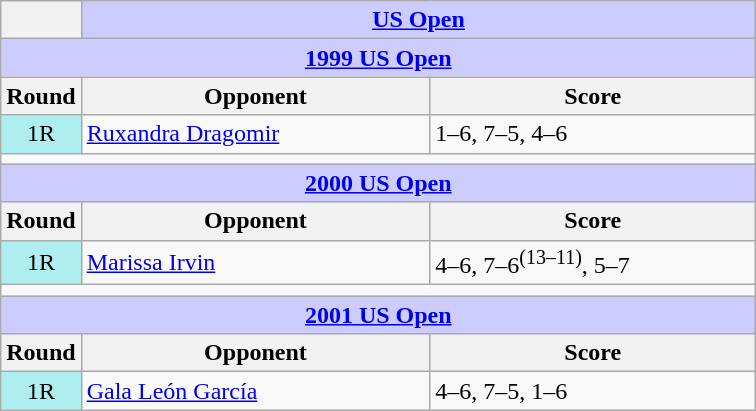<table class="wikitable collapsible collapsed">
<tr>
<th></th>
<th colspan=2 style="background:#ccf;"><a href='#'>US Open</a></th>
</tr>
<tr>
<th colspan=3 style="background:#ccf;"><a href='#'>1999 US Open</a></th>
</tr>
<tr>
<th>Round</th>
<th width=225>Opponent</th>
<th width=210>Score</th>
</tr>
<tr>
<td style="text-align:center; background:#afeeee;">1R</td>
<td> <a href='#'>Ruxandra Dragomir</a></td>
<td>1–6, 7–5, 4–6</td>
</tr>
<tr>
<td colspan=3></td>
</tr>
<tr>
<th colspan=3 style="background:#ccf;"><a href='#'>2000 US Open</a></th>
</tr>
<tr>
<th>Round</th>
<th width=225>Opponent</th>
<th width=210>Score</th>
</tr>
<tr>
<td style="text-align:center; background:#afeeee;">1R</td>
<td> <a href='#'>Marissa Irvin</a></td>
<td>4–6, 7–6<sup>(13–11)</sup>, 5–7</td>
</tr>
<tr>
<td colspan=3></td>
</tr>
<tr>
<th colspan=3 style="background:#ccf;"><a href='#'>2001 US Open</a></th>
</tr>
<tr>
<th>Round</th>
<th width=225>Opponent</th>
<th width=210>Score</th>
</tr>
<tr>
<td style="text-align:center; background:#afeeee;">1R</td>
<td> <a href='#'>Gala León García</a></td>
<td>4–6, 7–5, 1–6</td>
</tr>
</table>
